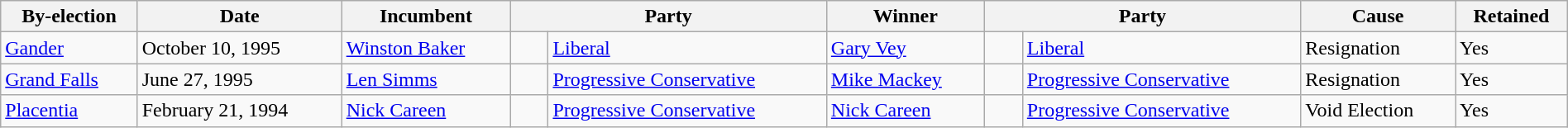<table class=wikitable style="width:100%">
<tr>
<th>By-election</th>
<th>Date</th>
<th>Incumbent</th>
<th colspan=2>Party</th>
<th>Winner</th>
<th colspan=2>Party</th>
<th>Cause</th>
<th>Retained</th>
</tr>
<tr>
<td><a href='#'>Gander</a></td>
<td>October 10, 1995</td>
<td><a href='#'>Winston Baker</a></td>
<td>    </td>
<td><a href='#'>Liberal</a></td>
<td><a href='#'>Gary Vey</a></td>
<td>    </td>
<td><a href='#'>Liberal</a></td>
<td>Resignation</td>
<td>Yes</td>
</tr>
<tr>
<td><a href='#'>Grand Falls</a></td>
<td>June 27, 1995</td>
<td><a href='#'>Len Simms</a></td>
<td>    </td>
<td><a href='#'>Progressive Conservative</a></td>
<td><a href='#'>Mike Mackey</a></td>
<td>    </td>
<td><a href='#'>Progressive Conservative</a></td>
<td>Resignation</td>
<td>Yes</td>
</tr>
<tr>
<td><a href='#'>Placentia</a></td>
<td>February 21, 1994</td>
<td><a href='#'>Nick Careen</a></td>
<td>    </td>
<td><a href='#'>Progressive Conservative</a></td>
<td><a href='#'>Nick Careen</a></td>
<td>    </td>
<td><a href='#'>Progressive Conservative</a></td>
<td>Void Election</td>
<td>Yes</td>
</tr>
</table>
